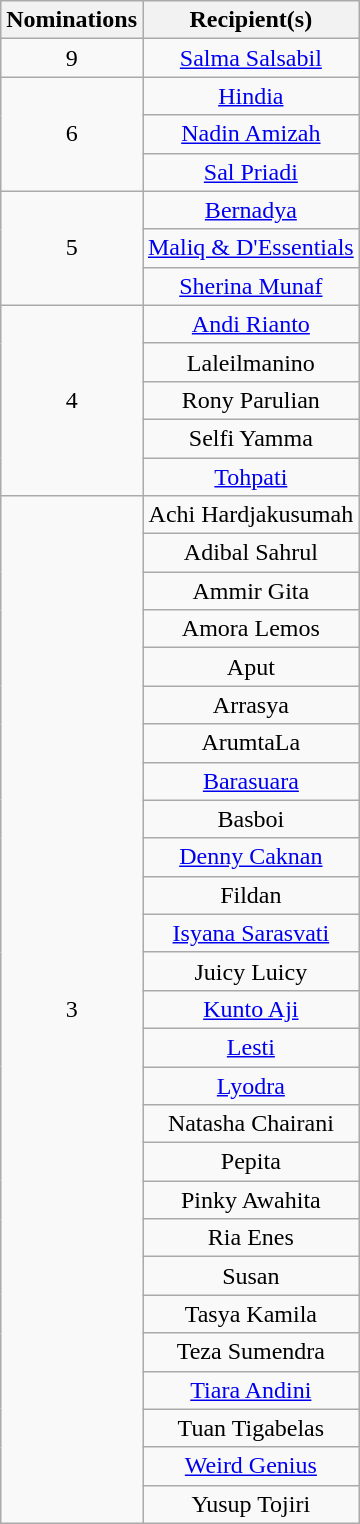<table class="wikitable plainrowheaders" style="text-align:center;">
<tr>
<th scope="col" style="width:55px;">Nominations</th>
<th scope="col">Recipient(s)</th>
</tr>
<tr>
<td>9</td>
<td><a href='#'>Salma Salsabil</a></td>
</tr>
<tr>
<td rowspan="3">6</td>
<td><a href='#'>Hindia</a></td>
</tr>
<tr>
<td><a href='#'>Nadin Amizah</a></td>
</tr>
<tr>
<td><a href='#'>Sal Priadi</a></td>
</tr>
<tr>
<td rowspan="3">5</td>
<td><a href='#'>Bernadya</a></td>
</tr>
<tr>
<td><a href='#'>Maliq & D'Essentials</a></td>
</tr>
<tr>
<td><a href='#'>Sherina Munaf</a></td>
</tr>
<tr>
<td rowspan="5">4</td>
<td><a href='#'>Andi Rianto</a></td>
</tr>
<tr>
<td>Laleilmanino</td>
</tr>
<tr>
<td>Rony Parulian</td>
</tr>
<tr>
<td>Selfi Yamma</td>
</tr>
<tr>
<td><a href='#'>Tohpati</a></td>
</tr>
<tr>
<td rowspan="27">3</td>
<td>Achi Hardjakusumah</td>
</tr>
<tr>
<td>Adibal Sahrul</td>
</tr>
<tr>
<td>Ammir Gita</td>
</tr>
<tr>
<td>Amora Lemos</td>
</tr>
<tr>
<td>Aput</td>
</tr>
<tr>
<td>Arrasya</td>
</tr>
<tr>
<td>ArumtaLa</td>
</tr>
<tr>
<td><a href='#'>Barasuara</a></td>
</tr>
<tr>
<td>Basboi</td>
</tr>
<tr>
<td><a href='#'>Denny Caknan</a></td>
</tr>
<tr>
<td>Fildan</td>
</tr>
<tr>
<td><a href='#'>Isyana Sarasvati</a></td>
</tr>
<tr>
<td>Juicy Luicy</td>
</tr>
<tr>
<td><a href='#'>Kunto Aji</a></td>
</tr>
<tr>
<td><a href='#'>Lesti</a></td>
</tr>
<tr>
<td><a href='#'>Lyodra</a></td>
</tr>
<tr>
<td>Natasha Chairani</td>
</tr>
<tr>
<td>Pepita</td>
</tr>
<tr>
<td>Pinky Awahita</td>
</tr>
<tr>
<td>Ria Enes</td>
</tr>
<tr>
<td>Susan</td>
</tr>
<tr>
<td>Tasya Kamila</td>
</tr>
<tr>
<td>Teza Sumendra</td>
</tr>
<tr>
<td><a href='#'>Tiara Andini</a></td>
</tr>
<tr>
<td>Tuan Tigabelas</td>
</tr>
<tr>
<td><a href='#'>Weird Genius</a></td>
</tr>
<tr>
<td>Yusup Tojiri</td>
</tr>
</table>
